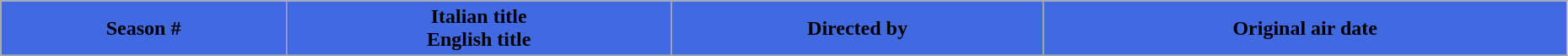<table class="wikitable plainrowheaders" style="width: 98%;">
<tr style="color:black">
<th style="background-color: #4169e1">Season #</th>
<th style="background-color: #4169e1">Italian title<br>English title</th>
<th style="background-color: #4169e1">Directed by</th>
<th style="background-color: #4169e1">Original air date</th>
</tr>
<tr>
</tr>
</table>
